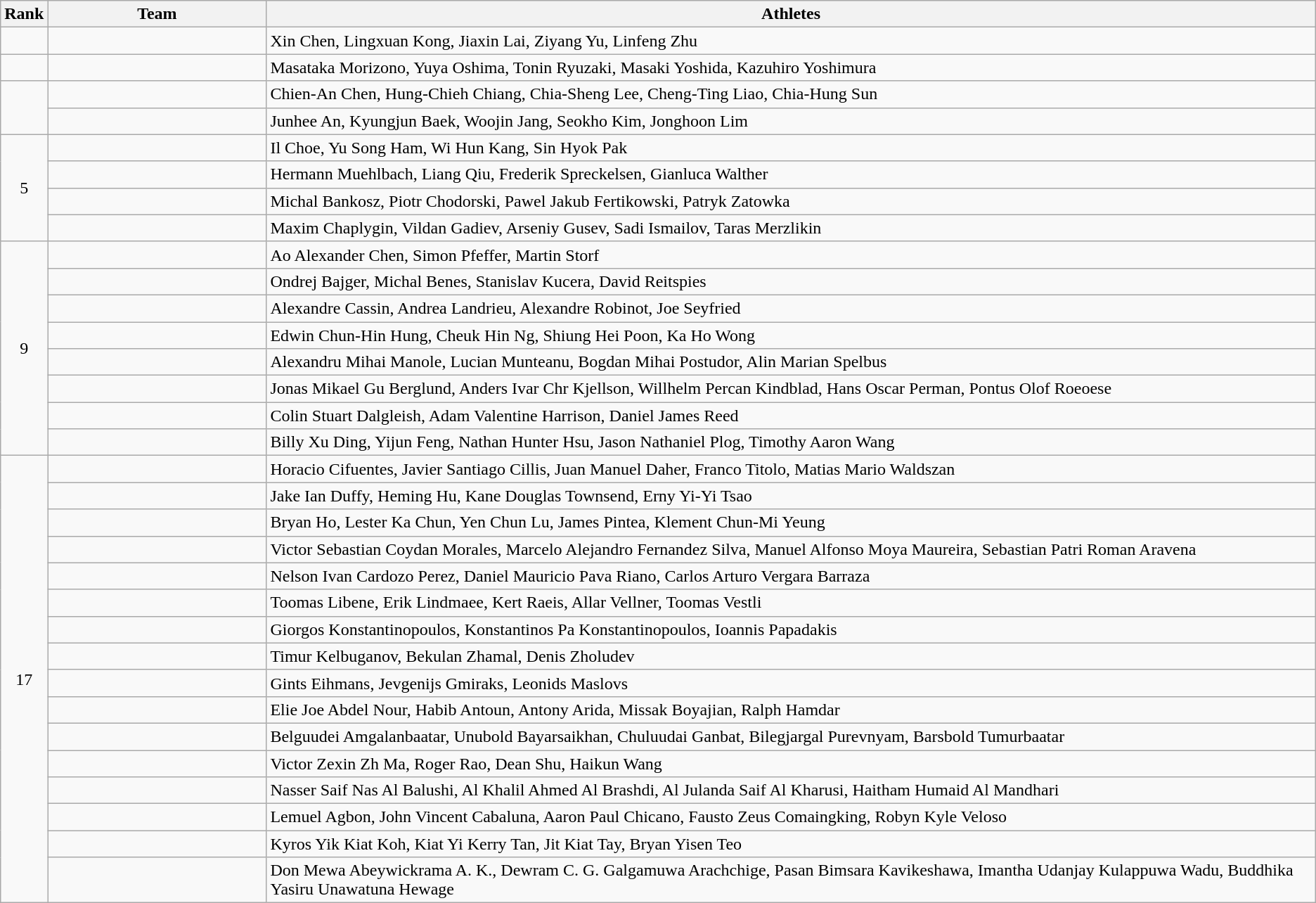<table class="wikitable" style="text-align:center">
<tr>
<th width=20>Rank</th>
<th width=200>Team</th>
<th>Athletes</th>
</tr>
<tr>
<td></td>
<td style="text-align:left;"></td>
<td align=left>Xin Chen, Lingxuan Kong, Jiaxin Lai, Ziyang Yu, Linfeng Zhu</td>
</tr>
<tr>
<td></td>
<td style="text-align:left;"></td>
<td align=left>Masataka Morizono, Yuya Oshima, Tonin Ryuzaki, Masaki Yoshida, Kazuhiro Yoshimura</td>
</tr>
<tr>
<td rowspan=2></td>
<td style="text-align:left;"></td>
<td align=left>Chien-An Chen, Hung-Chieh Chiang, Chia-Sheng Lee, Cheng-Ting Liao, Chia-Hung Sun</td>
</tr>
<tr>
<td style="text-align:left;"></td>
<td align=left>Junhee An, Kyungjun Baek, Woojin Jang, Seokho Kim, Jonghoon Lim</td>
</tr>
<tr>
<td rowspan=4>5</td>
<td style="text-align:left;"></td>
<td align=left>Il Choe, Yu Song Ham, Wi Hun Kang, Sin Hyok Pak</td>
</tr>
<tr>
<td style="text-align:left;"></td>
<td align=left>Hermann Muehlbach, Liang Qiu, Frederik Spreckelsen, Gianluca Walther</td>
</tr>
<tr>
<td style="text-align:left;"></td>
<td align=left>Michal Bankosz, Piotr Chodorski, Pawel Jakub Fertikowski, Patryk Zatowka</td>
</tr>
<tr>
<td style="text-align:left;"></td>
<td align=left>Maxim Chaplygin, Vildan Gadiev, Arseniy Gusev, Sadi Ismailov, Taras Merzlikin</td>
</tr>
<tr>
<td rowspan=8>9</td>
<td style="text-align:left;"></td>
<td align=left>Ao Alexander Chen, Simon Pfeffer, Martin Storf</td>
</tr>
<tr>
<td style="text-align:left;"></td>
<td align=left>Ondrej Bajger, Michal Benes, Stanislav Kucera, David Reitspies</td>
</tr>
<tr>
<td style="text-align:left;"></td>
<td align=left>Alexandre Cassin, Andrea Landrieu, Alexandre Robinot, Joe Seyfried</td>
</tr>
<tr>
<td style="text-align:left;"></td>
<td align=left>Edwin Chun-Hin Hung, Cheuk Hin Ng, Shiung Hei Poon, Ka Ho Wong</td>
</tr>
<tr>
<td style="text-align:left;"></td>
<td align=left>Alexandru Mihai Manole, Lucian Munteanu, Bogdan Mihai Postudor, Alin Marian Spelbus</td>
</tr>
<tr>
<td style="text-align:left;"></td>
<td align=left>Jonas Mikael Gu Berglund, Anders Ivar Chr Kjellson, Willhelm Percan Kindblad, Hans Oscar Perman, Pontus Olof Roeoese</td>
</tr>
<tr>
<td style="text-align:left;"></td>
<td align=left>Colin Stuart Dalgleish, Adam Valentine Harrison, Daniel James Reed</td>
</tr>
<tr>
<td style="text-align:left;"></td>
<td align=left>Billy Xu Ding, Yijun Feng, Nathan Hunter Hsu, Jason Nathaniel Plog, Timothy Aaron Wang</td>
</tr>
<tr>
<td rowspan=16>17</td>
<td style="text-align:left;"></td>
<td align=left>Horacio Cifuentes, Javier Santiago Cillis, Juan Manuel Daher, Franco Titolo, Matias Mario Waldszan</td>
</tr>
<tr>
<td style="text-align:left;"></td>
<td align=left>Jake Ian Duffy, Heming Hu, Kane Douglas Townsend, Erny Yi-Yi Tsao</td>
</tr>
<tr>
<td style="text-align:left;"></td>
<td align=left>Bryan Ho, Lester Ka Chun, Yen Chun Lu, James Pintea, Klement Chun-Mi Yeung</td>
</tr>
<tr>
<td style="text-align:left;"></td>
<td align=left>Victor Sebastian Coydan Morales, Marcelo Alejandro Fernandez Silva, Manuel Alfonso Moya Maureira, Sebastian Patri Roman Aravena</td>
</tr>
<tr>
<td style="text-align:left;"></td>
<td align=left>Nelson Ivan Cardozo Perez, Daniel Mauricio Pava Riano, Carlos Arturo Vergara Barraza</td>
</tr>
<tr>
<td style="text-align:left;"></td>
<td align=left>Toomas Libene, Erik Lindmaee, Kert Raeis, Allar Vellner, Toomas Vestli</td>
</tr>
<tr>
<td style="text-align:left;"></td>
<td align=left>Giorgos Konstantinopoulos, Konstantinos Pa Konstantinopoulos, Ioannis Papadakis</td>
</tr>
<tr>
<td style="text-align:left;"></td>
<td align=left>Timur Kelbuganov, Bekulan Zhamal, Denis Zholudev</td>
</tr>
<tr>
<td style="text-align:left;"></td>
<td align=left>Gints Eihmans, Jevgenijs Gmiraks, Leonids Maslovs</td>
</tr>
<tr>
<td style="text-align:left;"></td>
<td align=left>Elie Joe Abdel Nour, Habib Antoun, Antony Arida, Missak Boyajian, Ralph Hamdar</td>
</tr>
<tr>
<td style="text-align:left;"></td>
<td align=left>Belguudei Amgalanbaatar, Unubold Bayarsaikhan, Chuluudai Ganbat, Bilegjargal Purevnyam, Barsbold Tumurbaatar</td>
</tr>
<tr>
<td style="text-align:left;"></td>
<td align=left>Victor Zexin Zh Ma, Roger Rao, Dean Shu, Haikun Wang</td>
</tr>
<tr>
<td style="text-align:left;"></td>
<td align=left>Nasser Saif Nas Al Balushi, Al Khalil Ahmed Al Brashdi, Al Julanda Saif Al Kharusi, Haitham Humaid Al Mandhari</td>
</tr>
<tr>
<td style="text-align:left;"></td>
<td align=left>Lemuel Agbon, John Vincent Cabaluna, Aaron Paul Chicano, Fausto Zeus Comaingking, Robyn Kyle Veloso</td>
</tr>
<tr>
<td style="text-align:left;"></td>
<td align=left>Kyros Yik Kiat Koh, Kiat Yi Kerry Tan, Jit Kiat Tay, Bryan Yisen Teo</td>
</tr>
<tr>
<td style="text-align:left;"></td>
<td align=left>Don Mewa Abeywickrama A. K., Dewram C. G. Galgamuwa Arachchige, Pasan Bimsara Kavikeshawa, Imantha Udanjay Kulappuwa Wadu, Buddhika Yasiru Unawatuna Hewage</td>
</tr>
</table>
